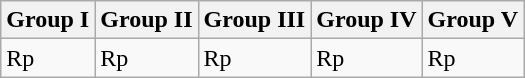<table class="wikitable">
<tr>
<th>Group I</th>
<th>Group II</th>
<th>Group III</th>
<th>Group IV</th>
<th>Group V</th>
</tr>
<tr>
<td>Rp </td>
<td>Rp </td>
<td>Rp </td>
<td>Rp </td>
<td>Rp </td>
</tr>
</table>
